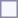<table style="border:1px solid #8888aa; background-color:#f7f8ff; padding:5px; font-size:95%; margin: 0px 12px 12px 0px;">
</table>
